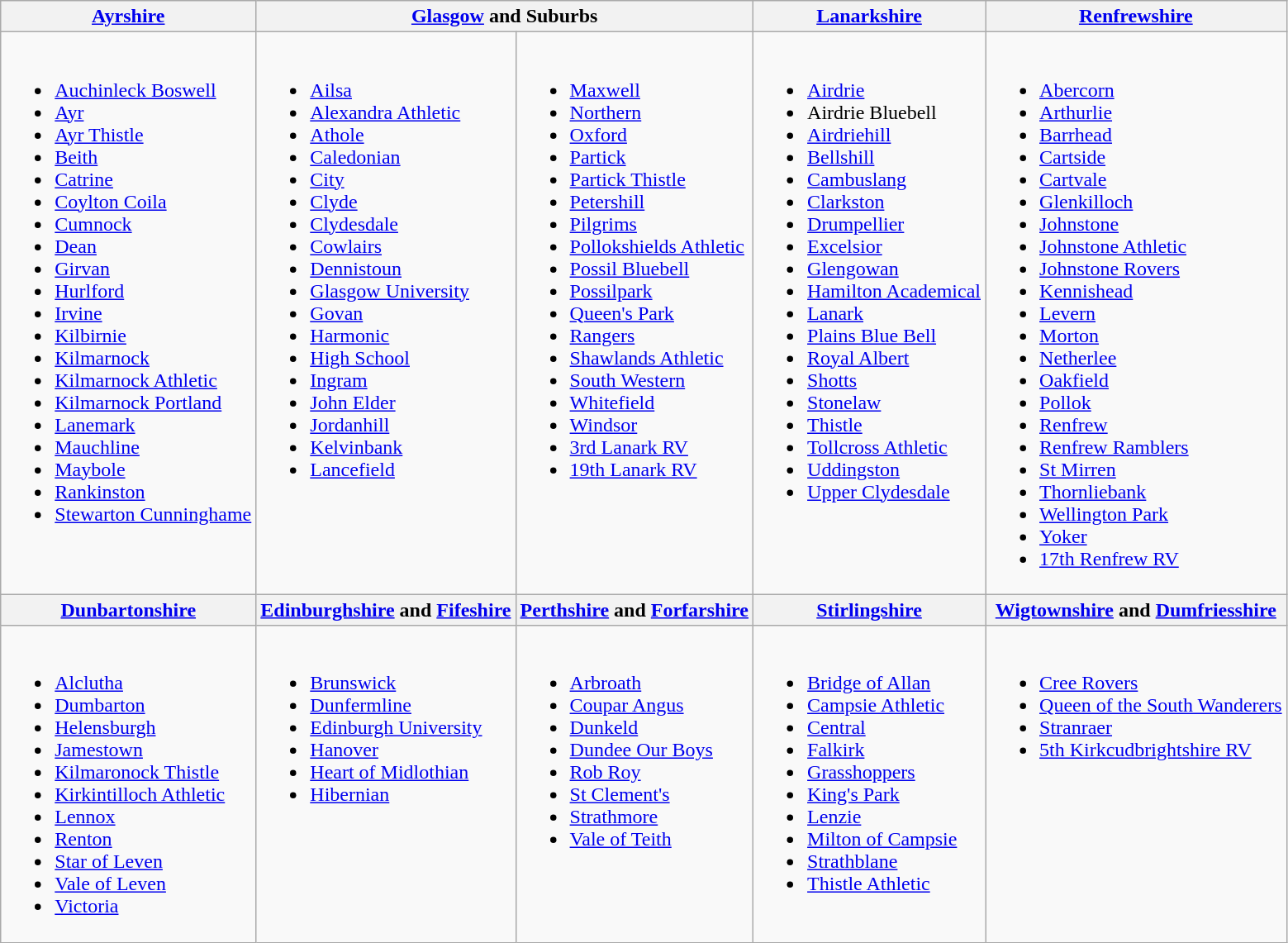<table class="wikitable" style="text-align:left">
<tr>
<th><a href='#'>Ayrshire</a></th>
<th colspan=2><a href='#'>Glasgow</a> and Suburbs</th>
<th><a href='#'>Lanarkshire</a></th>
<th><a href='#'>Renfrewshire</a></th>
</tr>
<tr>
<td valign=top><br><ul><li><a href='#'>Auchinleck Boswell</a></li><li><a href='#'>Ayr</a></li><li><a href='#'>Ayr Thistle</a></li><li><a href='#'>Beith</a></li><li><a href='#'>Catrine</a></li><li><a href='#'>Coylton Coila</a></li><li><a href='#'>Cumnock</a></li><li><a href='#'>Dean</a></li><li><a href='#'>Girvan</a></li><li><a href='#'>Hurlford</a></li><li><a href='#'>Irvine</a></li><li><a href='#'>Kilbirnie</a></li><li><a href='#'>Kilmarnock</a></li><li><a href='#'>Kilmarnock Athletic</a></li><li><a href='#'>Kilmarnock Portland</a></li><li><a href='#'>Lanemark</a></li><li><a href='#'>Mauchline</a></li><li><a href='#'>Maybole</a></li><li><a href='#'>Rankinston</a></li><li><a href='#'>Stewarton Cunninghame</a></li></ul></td>
<td valign=top><br><ul><li><a href='#'>Ailsa</a></li><li><a href='#'>Alexandra Athletic</a></li><li><a href='#'>Athole</a></li><li><a href='#'>Caledonian</a></li><li><a href='#'>City</a></li><li><a href='#'>Clyde</a></li><li><a href='#'>Clydesdale</a></li><li><a href='#'>Cowlairs</a></li><li><a href='#'>Dennistoun</a></li><li><a href='#'>Glasgow University</a></li><li><a href='#'>Govan</a></li><li><a href='#'>Harmonic</a></li><li><a href='#'>High School</a></li><li><a href='#'>Ingram</a></li><li><a href='#'>John Elder</a></li><li><a href='#'>Jordanhill</a></li><li><a href='#'>Kelvinbank</a></li><li><a href='#'>Lancefield</a></li></ul></td>
<td valign=top><br><ul><li><a href='#'>Maxwell</a></li><li><a href='#'>Northern</a></li><li><a href='#'>Oxford</a></li><li><a href='#'>Partick</a></li><li><a href='#'>Partick Thistle</a></li><li><a href='#'>Petershill</a></li><li><a href='#'>Pilgrims</a></li><li><a href='#'>Pollokshields Athletic</a></li><li><a href='#'>Possil Bluebell</a></li><li><a href='#'>Possilpark</a></li><li><a href='#'>Queen's Park</a></li><li><a href='#'>Rangers</a></li><li><a href='#'>Shawlands Athletic</a></li><li><a href='#'>South Western</a></li><li><a href='#'>Whitefield</a></li><li><a href='#'>Windsor</a></li><li><a href='#'>3rd Lanark RV</a></li><li><a href='#'>19th Lanark RV</a></li></ul></td>
<td valign=top><br><ul><li><a href='#'>Airdrie</a></li><li>Airdrie Bluebell</li><li><a href='#'>Airdriehill</a></li><li><a href='#'>Bellshill</a></li><li><a href='#'>Cambuslang</a></li><li><a href='#'>Clarkston</a></li><li><a href='#'>Drumpellier</a></li><li><a href='#'>Excelsior</a></li><li><a href='#'>Glengowan</a></li><li><a href='#'>Hamilton Academical</a></li><li><a href='#'>Lanark</a></li><li><a href='#'>Plains Blue Bell</a></li><li><a href='#'>Royal Albert</a></li><li><a href='#'>Shotts</a></li><li><a href='#'>Stonelaw</a></li><li><a href='#'>Thistle</a></li><li><a href='#'>Tollcross Athletic</a></li><li><a href='#'>Uddingston</a></li><li><a href='#'>Upper Clydesdale</a></li></ul></td>
<td valign=top><br><ul><li><a href='#'>Abercorn</a></li><li><a href='#'>Arthurlie</a></li><li><a href='#'>Barrhead</a></li><li><a href='#'>Cartside</a></li><li><a href='#'>Cartvale</a></li><li><a href='#'>Glenkilloch</a></li><li><a href='#'>Johnstone</a></li><li><a href='#'>Johnstone Athletic</a></li><li><a href='#'>Johnstone Rovers</a></li><li><a href='#'>Kennishead</a></li><li><a href='#'>Levern</a></li><li><a href='#'>Morton</a></li><li><a href='#'>Netherlee</a></li><li><a href='#'>Oakfield</a></li><li><a href='#'>Pollok</a></li><li><a href='#'>Renfrew</a></li><li><a href='#'>Renfrew Ramblers</a></li><li><a href='#'>St Mirren</a></li><li><a href='#'>Thornliebank</a></li><li><a href='#'>Wellington Park</a></li><li><a href='#'>Yoker</a></li><li><a href='#'>17th Renfrew RV</a></li></ul></td>
</tr>
<tr>
<th><a href='#'>Dunbartonshire</a></th>
<th><a href='#'>Edinburghshire</a> and <a href='#'>Fifeshire</a></th>
<th><a href='#'>Perthshire</a> and <a href='#'>Forfarshire</a></th>
<th><a href='#'>Stirlingshire</a></th>
<th><a href='#'>Wigtownshire</a> and <a href='#'>Dumfriesshire</a></th>
</tr>
<tr>
<td valign=top><br><ul><li><a href='#'>Alclutha</a></li><li><a href='#'>Dumbarton</a></li><li><a href='#'>Helensburgh</a></li><li><a href='#'>Jamestown</a></li><li><a href='#'>Kilmaronock Thistle</a></li><li><a href='#'>Kirkintilloch Athletic</a></li><li><a href='#'>Lennox</a></li><li><a href='#'>Renton</a></li><li><a href='#'>Star of Leven</a></li><li><a href='#'>Vale of Leven</a></li><li><a href='#'>Victoria</a></li></ul></td>
<td valign=top><br><ul><li><a href='#'>Brunswick</a></li><li><a href='#'>Dunfermline</a></li><li><a href='#'>Edinburgh University</a></li><li><a href='#'>Hanover</a></li><li><a href='#'>Heart of Midlothian</a></li><li><a href='#'>Hibernian</a></li></ul></td>
<td valign=top><br><ul><li><a href='#'>Arbroath</a></li><li><a href='#'>Coupar Angus</a></li><li><a href='#'>Dunkeld</a></li><li><a href='#'>Dundee Our Boys</a></li><li><a href='#'>Rob Roy</a></li><li><a href='#'>St Clement's</a></li><li><a href='#'>Strathmore</a></li><li><a href='#'>Vale of Teith</a></li></ul></td>
<td valign=top><br><ul><li><a href='#'>Bridge of Allan</a></li><li><a href='#'>Campsie Athletic</a></li><li><a href='#'>Central</a></li><li><a href='#'>Falkirk</a></li><li><a href='#'>Grasshoppers</a></li><li><a href='#'>King's Park</a></li><li><a href='#'>Lenzie</a></li><li><a href='#'>Milton of Campsie</a></li><li><a href='#'>Strathblane</a></li><li><a href='#'>Thistle Athletic</a></li></ul></td>
<td valign=top><br><ul><li><a href='#'>Cree Rovers</a></li><li><a href='#'>Queen of the South Wanderers</a></li><li><a href='#'>Stranraer</a></li><li><a href='#'>5th Kirkcudbrightshire RV</a></li></ul></td>
</tr>
</table>
